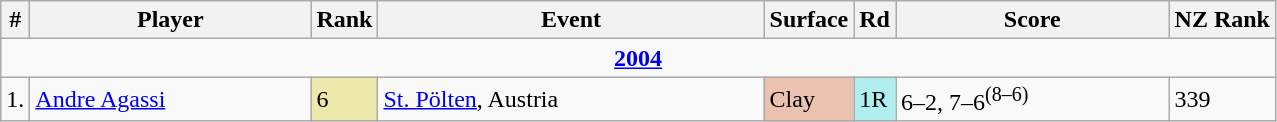<table class="wikitable">
<tr>
<th>#</th>
<th width=180>Player</th>
<th>Rank</th>
<th width=250>Event</th>
<th>Surface</th>
<th>Rd</th>
<th width=175>Score</th>
<th>NZ Rank</th>
</tr>
<tr>
<td colspan=8 style=text-align:center><strong><a href='#'>2004</a></strong></td>
</tr>
<tr>
<td>1.</td>
<td> <a href='#'>Andre Agassi</a></td>
<td bgcolor=EEE8AA>6</td>
<td><a href='#'>St. Pölten</a>, Austria</td>
<td bgcolor=EBC2AF>Clay</td>
<td bgcolor=afeeee>1R</td>
<td>6–2, 7–6<sup>(8–6)</sup></td>
<td>339</td>
</tr>
</table>
